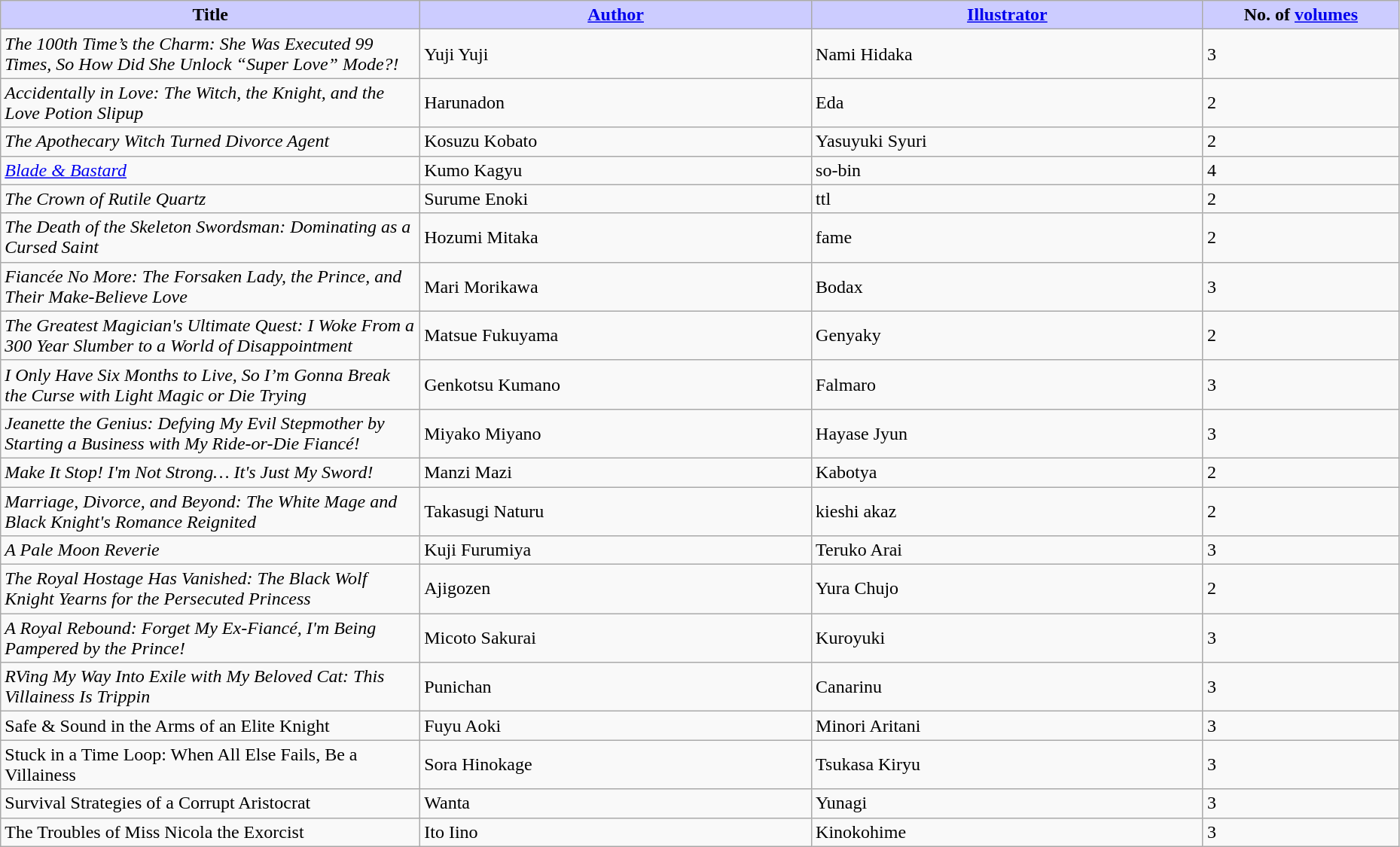<table class="wikitable" style="width: 98%;">
<tr>
<th width=30% style="background:#ccf;">Title</th>
<th width=28% style="background:#ccf;"><a href='#'>Author</a></th>
<th width=28% style="background:#ccf;"><a href='#'>Illustrator</a></th>
<th width=14% style="background:#ccf;">No. of <a href='#'>volumes</a></th>
</tr>
<tr>
<td><em>The 100th Time’s the Charm: She Was Executed 99 Times, So How Did She Unlock “Super Love” Mode?!</em></td>
<td>Yuji Yuji</td>
<td>Nami Hidaka</td>
<td>3</td>
</tr>
<tr>
<td><em>Accidentally in Love: The Witch, the Knight, and the Love Potion Slipup</em></td>
<td>Harunadon</td>
<td>Eda</td>
<td>2</td>
</tr>
<tr>
<td><em>The Apothecary Witch Turned Divorce Agent</em></td>
<td>Kosuzu Kobato</td>
<td>Yasuyuki Syuri</td>
<td>2</td>
</tr>
<tr>
<td><em><a href='#'>Blade & Bastard</a></em></td>
<td>Kumo Kagyu</td>
<td>so-bin</td>
<td>4</td>
</tr>
<tr>
<td><em>The Crown of Rutile Quartz</em></td>
<td>Surume Enoki</td>
<td>ttl</td>
<td>2</td>
</tr>
<tr>
<td><em>The Death of the Skeleton Swordsman: Dominating as a Cursed Saint</em></td>
<td>Hozumi Mitaka</td>
<td>fame</td>
<td>2</td>
</tr>
<tr>
<td><em>Fiancée No More: The Forsaken Lady, the Prince, and Their Make-Believe Love</em></td>
<td>Mari Morikawa</td>
<td>Bodax</td>
<td>3</td>
</tr>
<tr>
<td><em>The Greatest Magician's Ultimate Quest: I Woke From a 300 Year Slumber to a World of Disappointment</em></td>
<td>Matsue Fukuyama</td>
<td>Genyaky</td>
<td>2</td>
</tr>
<tr>
<td><em>I Only Have Six Months to Live, So I’m Gonna Break the Curse with Light Magic or Die Trying</em></td>
<td>Genkotsu Kumano</td>
<td>Falmaro</td>
<td>3</td>
</tr>
<tr>
<td><em>Jeanette the Genius: Defying My Evil Stepmother by Starting a Business with My Ride-or-Die Fiancé!</em></td>
<td>Miyako Miyano</td>
<td>Hayase Jyun</td>
<td>3</td>
</tr>
<tr>
<td><em>Make It Stop! I'm Not Strong… It's Just My Sword!</em></td>
<td>Manzi Mazi</td>
<td>Kabotya</td>
<td>2</td>
</tr>
<tr>
<td><em>Marriage, Divorce, and Beyond: The White Mage and Black Knight's Romance Reignited</em></td>
<td>Takasugi Naturu</td>
<td>kieshi akaz</td>
<td>2</td>
</tr>
<tr>
<td><em>A Pale Moon Reverie</em></td>
<td>Kuji Furumiya</td>
<td>Teruko Arai</td>
<td>3</td>
</tr>
<tr>
<td><em>The Royal Hostage Has Vanished: The Black Wolf Knight Yearns for the Persecuted Princess</em></td>
<td>Ajigozen</td>
<td>Yura Chujo</td>
<td>2</td>
</tr>
<tr>
<td><em>A Royal Rebound: Forget My Ex-Fiancé, I'm Being Pampered by the Prince!</em></td>
<td>Micoto Sakurai</td>
<td>Kuroyuki</td>
<td>3</td>
</tr>
<tr>
<td><em>RVing My Way Into Exile with My Beloved Cat: This Villainess Is Trippin<strong></td>
<td>Punichan</td>
<td>Canarinu</td>
<td>3</td>
</tr>
<tr>
<td></em>Safe & Sound in the Arms of an Elite Knight<em></td>
<td>Fuyu Aoki</td>
<td>Minori Aritani</td>
<td>3</td>
</tr>
<tr>
<td></em>Stuck in a Time Loop: When All Else Fails, Be a Villainess<em></td>
<td>Sora Hinokage</td>
<td>Tsukasa Kiryu</td>
<td>3</td>
</tr>
<tr>
<td></em>Survival Strategies of a Corrupt Aristocrat<em></td>
<td>Wanta</td>
<td>Yunagi</td>
<td>3</td>
</tr>
<tr>
<td></em>The Troubles of Miss Nicola the Exorcist<em></td>
<td>Ito Iino</td>
<td>Kinokohime</td>
<td>3</td>
</tr>
</table>
